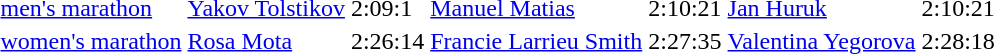<table>
<tr>
<td><a href='#'>men's marathon</a></td>
<td> <a href='#'>Yakov Tolstikov</a></td>
<td>2:09:1</td>
<td> <a href='#'>Manuel Matias</a></td>
<td>2:10:21</td>
<td> <a href='#'>Jan Huruk</a></td>
<td>2:10:21</td>
</tr>
<tr>
<td><a href='#'>women's marathon</a></td>
<td> <a href='#'>Rosa Mota</a></td>
<td>2:26:14</td>
<td> <a href='#'>Francie Larrieu Smith</a></td>
<td>2:27:35</td>
<td> <a href='#'>Valentina Yegorova</a></td>
<td>2:28:18</td>
</tr>
</table>
